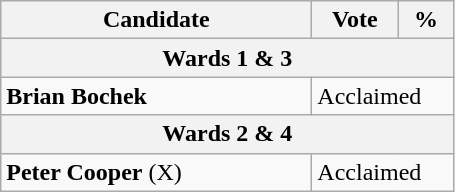<table class="wikitable">
<tr>
<th bgcolor="#DDDDFF" width="200px">Candidate</th>
<th bgcolor="#DDDDFF" width="50px">Vote</th>
<th bgcolor="#DDDDFF" width="30px">%</th>
</tr>
<tr>
<th colspan="3">Wards 1 & 3</th>
</tr>
<tr>
<td><strong>Brian Bochek</strong></td>
<td colspan="2">Acclaimed</td>
</tr>
<tr>
<th colspan="3">Wards 2 & 4</th>
</tr>
<tr>
<td><strong>Peter Cooper</strong> (X)</td>
<td colspan="2">Acclaimed</td>
</tr>
</table>
